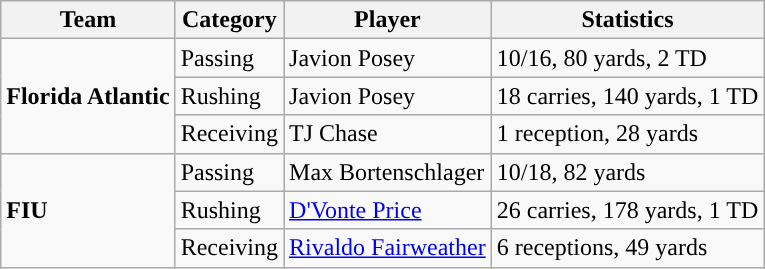<table class="wikitable" style="float: left;">
<tr>
<th>Team</th>
<th>Category</th>
<th>Player</th>
<th>Statistics</th>
</tr>
<tr>
<td rowspan=3><strong>Florida Atlantic</strong></td>
<td>Passing</td>
<td>Javion Posey</td>
<td>10/16, 80 yards, 2 TD</td>
</tr>
<tr>
<td>Rushing</td>
<td>Javion Posey</td>
<td>18 carries, 140 yards, 1 TD</td>
</tr>
<tr>
<td>Receiving</td>
<td>TJ Chase</td>
<td>1 reception, 28 yards</td>
</tr>
<tr>
<td rowspan=3><strong>FIU</strong></td>
<td>Passing</td>
<td>Max Bortenschlager</td>
<td>10/18, 82 yards</td>
</tr>
<tr>
<td>Rushing</td>
<td><a href='#'>D'Vonte Price</a></td>
<td>26 carries, 178 yards, 1 TD</td>
</tr>
<tr>
<td>Receiving</td>
<td><a href='#'>Rivaldo Fairweather</a></td>
<td>6 receptions, 49 yards</td>
</tr>
</table>
